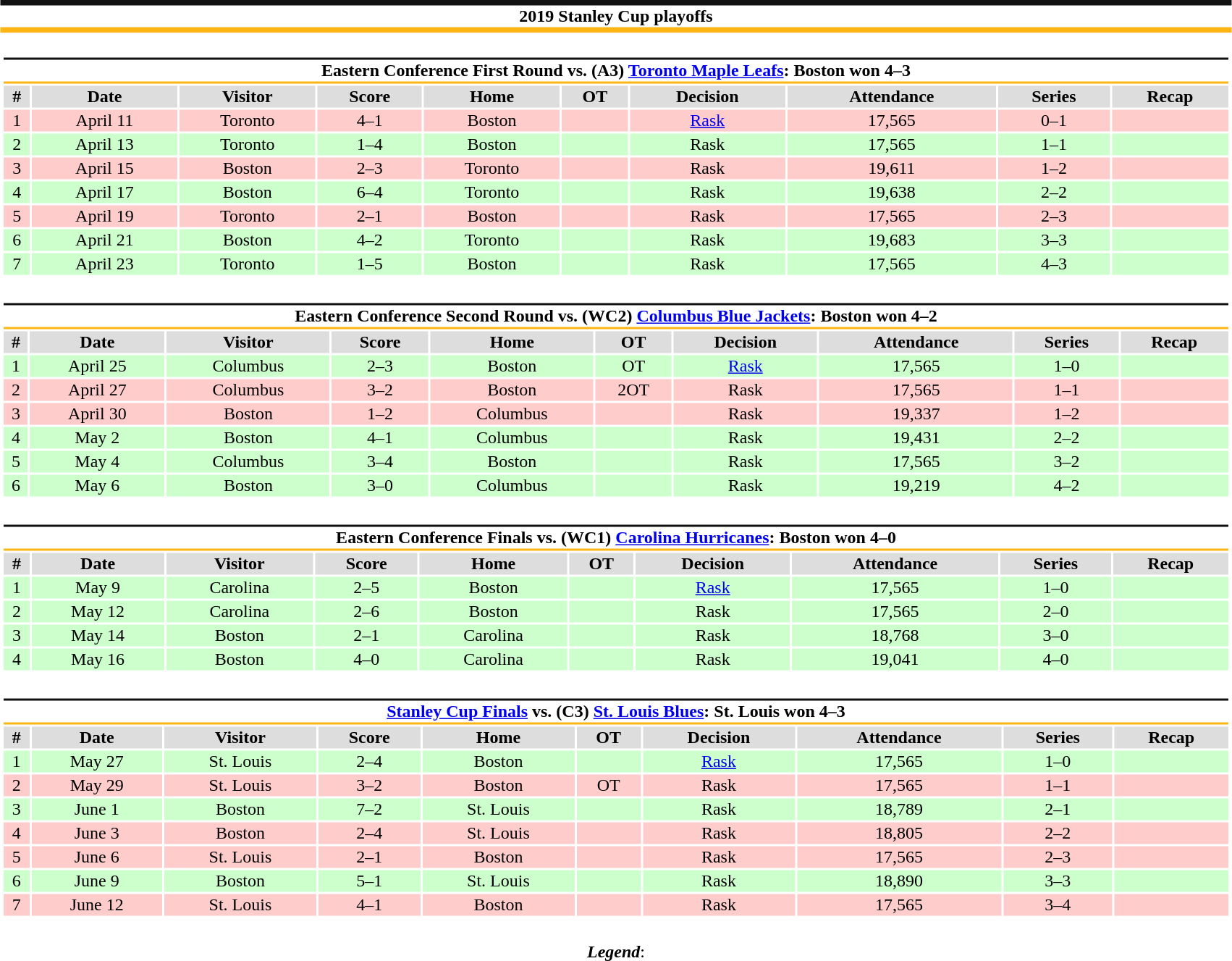<table class="toccolours" style="width:90%; clear:both; margin:1.5em auto; text-align:center;">
<tr>
<th colspan=10 style="background:#FFFFFF; border-top:#111111 5px solid; border-bottom:#FCB514 5px solid;">2019 Stanley Cup playoffs</th>
</tr>
<tr>
<td colspan=10><br><table class="toccolours collapsible collapsed" style="width:100%;">
<tr>
<th colspan=10 style="background:#FFFFFF; border-top:#111111 2px solid; border-bottom:#FCB514 2px solid;">Eastern Conference First Round vs. (A3) <a href='#'>Toronto Maple Leafs</a>: Boston won 4–3</th>
</tr>
<tr style="background:#ddd;">
<th>#</th>
<th>Date</th>
<th>Visitor</th>
<th>Score</th>
<th>Home</th>
<th>OT</th>
<th>Decision</th>
<th>Attendance</th>
<th>Series</th>
<th>Recap</th>
</tr>
<tr style="background:#fcc;">
<td>1</td>
<td>April 11</td>
<td>Toronto</td>
<td>4–1</td>
<td>Boston</td>
<td></td>
<td><a href='#'>Rask</a></td>
<td>17,565</td>
<td>0–1</td>
<td></td>
</tr>
<tr style="background:#cfc;">
<td>2</td>
<td>April 13</td>
<td>Toronto</td>
<td>1–4</td>
<td>Boston</td>
<td></td>
<td>Rask</td>
<td>17,565</td>
<td>1–1</td>
<td></td>
</tr>
<tr style="background:#fcc;">
<td>3</td>
<td>April 15</td>
<td>Boston</td>
<td>2–3</td>
<td>Toronto</td>
<td></td>
<td>Rask</td>
<td>19,611</td>
<td>1–2</td>
<td></td>
</tr>
<tr style="background:#cfc;">
<td>4</td>
<td>April 17</td>
<td>Boston</td>
<td>6–4</td>
<td>Toronto</td>
<td></td>
<td>Rask</td>
<td>19,638</td>
<td>2–2</td>
<td></td>
</tr>
<tr style="background:#fcc;">
<td>5</td>
<td>April 19</td>
<td>Toronto</td>
<td>2–1</td>
<td>Boston</td>
<td></td>
<td>Rask</td>
<td>17,565</td>
<td>2–3</td>
<td></td>
</tr>
<tr style="background:#cfc;">
<td>6</td>
<td>April 21</td>
<td>Boston</td>
<td>4–2</td>
<td>Toronto</td>
<td></td>
<td>Rask</td>
<td>19,683</td>
<td>3–3</td>
<td></td>
</tr>
<tr style="background:#cfc;">
<td>7</td>
<td>April 23</td>
<td>Toronto</td>
<td>1–5</td>
<td>Boston</td>
<td></td>
<td>Rask</td>
<td>17,565</td>
<td>4–3</td>
<td></td>
</tr>
</table>
</td>
</tr>
<tr>
<td colspan=10><br><table class="toccolours collapsible collapsed" style="width:100%;">
<tr>
<th colspan=10 style="background:#FFFFFF; border-top:#111111 2px solid; border-bottom:#FCB514 2px solid;">Eastern Conference Second Round vs. (WC2) <a href='#'>Columbus Blue Jackets</a>: Boston won 4–2</th>
</tr>
<tr style="background:#ddd;">
<th>#</th>
<th>Date</th>
<th>Visitor</th>
<th>Score</th>
<th>Home</th>
<th>OT</th>
<th>Decision</th>
<th>Attendance</th>
<th>Series</th>
<th>Recap</th>
</tr>
<tr style="background:#cfc;">
<td>1</td>
<td>April 25</td>
<td>Columbus</td>
<td>2–3</td>
<td>Boston</td>
<td>OT</td>
<td><a href='#'>Rask</a></td>
<td>17,565</td>
<td>1–0</td>
<td></td>
</tr>
<tr style="background:#fcc;">
<td>2</td>
<td>April 27</td>
<td>Columbus</td>
<td>3–2</td>
<td>Boston</td>
<td>2OT</td>
<td>Rask</td>
<td>17,565</td>
<td>1–1</td>
<td></td>
</tr>
<tr style="background:#fcc;">
<td>3</td>
<td>April 30</td>
<td>Boston</td>
<td>1–2</td>
<td>Columbus</td>
<td></td>
<td>Rask</td>
<td>19,337</td>
<td>1–2</td>
<td></td>
</tr>
<tr style="background:#cfc;">
<td>4</td>
<td>May 2</td>
<td>Boston</td>
<td>4–1</td>
<td>Columbus</td>
<td></td>
<td>Rask</td>
<td>19,431</td>
<td>2–2</td>
<td></td>
</tr>
<tr style="background:#cfc;">
<td>5</td>
<td>May 4</td>
<td>Columbus</td>
<td>3–4</td>
<td>Boston</td>
<td></td>
<td>Rask</td>
<td>17,565</td>
<td>3–2</td>
<td></td>
</tr>
<tr style="background:#cfc;">
<td>6</td>
<td>May 6</td>
<td>Boston</td>
<td>3–0</td>
<td>Columbus</td>
<td></td>
<td>Rask</td>
<td>19,219</td>
<td>4–2</td>
<td></td>
</tr>
</table>
</td>
</tr>
<tr>
<td colspan=10><br><table class="toccolours collapsible collapsed" style="width:100%;">
<tr>
<th colspan=10 style="background:#FFFFFF; border-top:#111111 2px solid; border-bottom:#FCB514 2px solid;">Eastern Conference Finals vs. (WC1) <a href='#'>Carolina Hurricanes</a>: Boston won 4–0</th>
</tr>
<tr style="background:#ddd;">
<th>#</th>
<th>Date</th>
<th>Visitor</th>
<th>Score</th>
<th>Home</th>
<th>OT</th>
<th>Decision</th>
<th>Attendance</th>
<th>Series</th>
<th>Recap</th>
</tr>
<tr style="background:#cfc;">
<td>1</td>
<td>May 9</td>
<td>Carolina</td>
<td>2–5</td>
<td>Boston</td>
<td></td>
<td><a href='#'>Rask</a></td>
<td>17,565</td>
<td>1–0</td>
<td></td>
</tr>
<tr style="background:#cfc;">
<td>2</td>
<td>May 12</td>
<td>Carolina</td>
<td>2–6</td>
<td>Boston</td>
<td></td>
<td>Rask</td>
<td>17,565</td>
<td>2–0</td>
<td></td>
</tr>
<tr style="background:#cfc;">
<td>3</td>
<td>May 14</td>
<td>Boston</td>
<td>2–1</td>
<td>Carolina</td>
<td></td>
<td>Rask</td>
<td>18,768</td>
<td>3–0</td>
<td></td>
</tr>
<tr style="background:#cfc;">
<td>4</td>
<td>May 16</td>
<td>Boston</td>
<td>4–0</td>
<td>Carolina</td>
<td></td>
<td>Rask</td>
<td>19,041</td>
<td>4–0</td>
<td></td>
</tr>
</table>
</td>
</tr>
<tr>
<td colspan=10><br><table class="toccolours collapsible collapsed" style="width:100%;">
<tr>
<th colspan=10 style="background:#FFFFFF; border-top:#111111 2px solid; border-bottom:#FCB514 2px solid;"><a href='#'>Stanley Cup Finals</a> vs. (C3) <a href='#'>St. Louis Blues</a>: St. Louis won 4–3</th>
</tr>
<tr style="background:#ddd;">
<th>#</th>
<th>Date</th>
<th>Visitor</th>
<th>Score</th>
<th>Home</th>
<th>OT</th>
<th>Decision</th>
<th>Attendance</th>
<th>Series</th>
<th>Recap</th>
</tr>
<tr style="background:#cfc;">
<td>1</td>
<td>May 27</td>
<td>St. Louis</td>
<td>2–4</td>
<td>Boston</td>
<td></td>
<td><a href='#'>Rask</a></td>
<td>17,565</td>
<td>1–0</td>
<td></td>
</tr>
<tr style="background:#fcc;">
<td>2</td>
<td>May 29</td>
<td>St. Louis</td>
<td>3–2</td>
<td>Boston</td>
<td>OT</td>
<td>Rask</td>
<td>17,565</td>
<td>1–1</td>
<td></td>
</tr>
<tr style="background:#cfc;">
<td>3</td>
<td>June 1</td>
<td>Boston</td>
<td>7–2</td>
<td>St. Louis</td>
<td></td>
<td>Rask</td>
<td>18,789</td>
<td>2–1</td>
<td></td>
</tr>
<tr style="background:#fcc;">
<td>4</td>
<td>June 3</td>
<td>Boston</td>
<td>2–4</td>
<td>St. Louis</td>
<td></td>
<td>Rask</td>
<td>18,805</td>
<td>2–2</td>
<td></td>
</tr>
<tr style="background:#fcc;">
<td>5</td>
<td>June 6</td>
<td>St. Louis</td>
<td>2–1</td>
<td>Boston</td>
<td></td>
<td>Rask</td>
<td>17,565</td>
<td>2–3</td>
<td></td>
</tr>
<tr style="background:#cfc;">
<td>6</td>
<td>June 9</td>
<td>Boston</td>
<td>5–1</td>
<td>St. Louis</td>
<td></td>
<td>Rask</td>
<td>18,890</td>
<td>3–3</td>
<td></td>
</tr>
<tr style="background:#fcc;">
<td>7</td>
<td>June 12</td>
<td>St. Louis</td>
<td>4–1</td>
<td>Boston</td>
<td></td>
<td>Rask</td>
<td>17,565</td>
<td>3–4</td>
<td></td>
</tr>
</table>
</td>
</tr>
<tr>
<td colspan="10" style="text-align:center;"><br><strong><em>Legend</em></strong>:

</td>
</tr>
</table>
